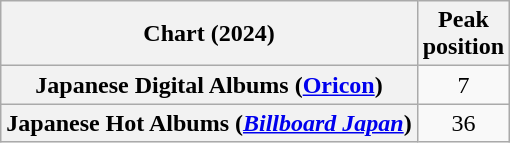<table class="wikitable sortable plainrowheaders" style="text-align:center">
<tr>
<th scope="col">Chart (2024)</th>
<th scope="col">Peak<br>position</th>
</tr>
<tr>
<th scope="row">Japanese Digital Albums (<a href='#'>Oricon</a>)</th>
<td>7</td>
</tr>
<tr>
<th scope="row">Japanese Hot Albums (<em><a href='#'>Billboard Japan</a></em>)</th>
<td>36</td>
</tr>
</table>
